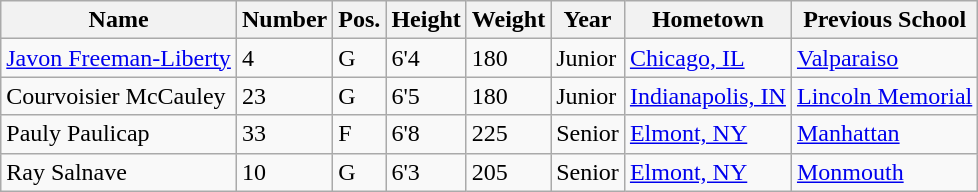<table class="wikitable sortable" border="1">
<tr>
<th>Name</th>
<th>Number</th>
<th>Pos.</th>
<th>Height</th>
<th>Weight</th>
<th>Year</th>
<th>Hometown</th>
<th class="unsortable">Previous School</th>
</tr>
<tr>
<td><a href='#'>Javon Freeman-Liberty</a></td>
<td>4</td>
<td>G</td>
<td>6'4</td>
<td>180</td>
<td>Junior</td>
<td><a href='#'>Chicago, IL</a></td>
<td><a href='#'>Valparaiso</a></td>
</tr>
<tr>
<td>Courvoisier McCauley</td>
<td>23</td>
<td>G</td>
<td>6'5</td>
<td>180</td>
<td>Junior</td>
<td><a href='#'>Indianapolis, IN</a></td>
<td><a href='#'>Lincoln Memorial</a></td>
</tr>
<tr>
<td>Pauly Paulicap</td>
<td>33</td>
<td>F</td>
<td>6'8</td>
<td>225</td>
<td>Senior</td>
<td><a href='#'>Elmont, NY</a></td>
<td><a href='#'>Manhattan</a></td>
</tr>
<tr>
<td>Ray Salnave</td>
<td>10</td>
<td>G</td>
<td>6'3</td>
<td>205</td>
<td>Senior</td>
<td><a href='#'>Elmont, NY</a></td>
<td><a href='#'>Monmouth</a></td>
</tr>
</table>
